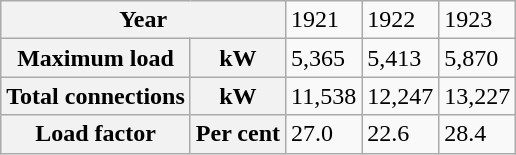<table class="wikitable">
<tr>
<th colspan="2">Year</th>
<td>1921</td>
<td>1922</td>
<td>1923</td>
</tr>
<tr>
<th>Maximum  load</th>
<th>kW</th>
<td>5,365</td>
<td>5,413</td>
<td>5,870</td>
</tr>
<tr>
<th>Total  connections</th>
<th>kW</th>
<td>11,538</td>
<td>12,247</td>
<td>13,227</td>
</tr>
<tr>
<th>Load  factor</th>
<th>Per  cent</th>
<td>27.0</td>
<td>22.6</td>
<td>28.4</td>
</tr>
</table>
